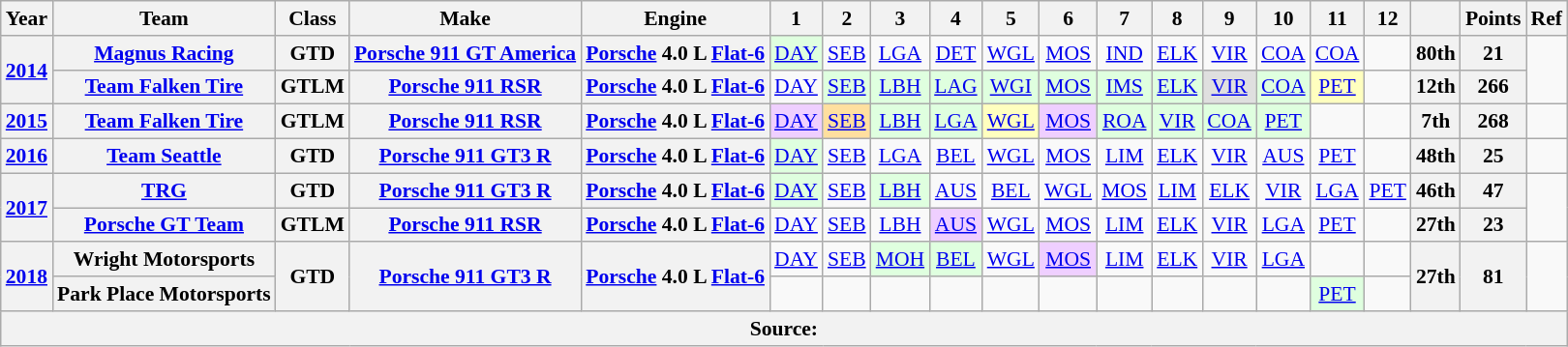<table class="wikitable" style="text-align:center; font-size:90%">
<tr>
<th>Year</th>
<th>Team</th>
<th>Class</th>
<th>Make</th>
<th>Engine</th>
<th>1</th>
<th>2</th>
<th>3</th>
<th>4</th>
<th>5</th>
<th>6</th>
<th>7</th>
<th>8</th>
<th>9</th>
<th>10</th>
<th>11</th>
<th>12</th>
<th></th>
<th>Points</th>
<th>Ref</th>
</tr>
<tr>
<th rowspan=2><a href='#'>2014</a></th>
<th><a href='#'>Magnus Racing</a></th>
<th>GTD</th>
<th><a href='#'>Porsche 911 GT America</a></th>
<th><a href='#'>Porsche</a> 4.0 L <a href='#'>Flat-6</a></th>
<td style="background:#dfffdf;"><a href='#'>DAY</a><br></td>
<td style="background:#;"><a href='#'>SEB</a> <br></td>
<td style="background:#;"><a href='#'>LGA</a> <br></td>
<td style="background:#;"><a href='#'>DET</a> <br></td>
<td style="background:#;"><a href='#'>WGL</a> <br></td>
<td style="background:#;"><a href='#'>MOS</a> <br></td>
<td style="background:#;"><a href='#'>IND</a> <br></td>
<td style="background:#;"><a href='#'>ELK</a><br></td>
<td style="background:#;"><a href='#'>VIR</a> <br></td>
<td style="background:#;"><a href='#'>COA</a><br></td>
<td style="background:#;"><a href='#'>COA</a><br></td>
<td></td>
<th>80th</th>
<th>21</th>
<td rowspan="2"></td>
</tr>
<tr>
<th><a href='#'>Team Falken Tire</a></th>
<th>GTLM</th>
<th><a href='#'>Porsche 911 RSR</a></th>
<th><a href='#'>Porsche</a> 4.0 L <a href='#'>Flat-6</a></th>
<td style="background:"><a href='#'>DAY</a> <br></td>
<td style="background:#dfffdf;"><a href='#'>SEB</a> <br></td>
<td style="background:#dfffdf;"><a href='#'>LBH</a> <br></td>
<td style="background:#dfffdf;"><a href='#'>LAG</a> <br></td>
<td style="background:#dfffdf;"><a href='#'>WGI</a> <br></td>
<td style="background:#dfffdf;"><a href='#'>MOS</a> <br></td>
<td style="background:#dfffdf;"><a href='#'>IMS</a> <br></td>
<td style="background:#dfffdf;"><a href='#'>ELK</a> <br></td>
<td style="background:#dfdfdf;"><a href='#'>VIR</a> <br></td>
<td style="background:#dfffdf;"><a href='#'>COA</a> <br></td>
<td style="background:#FFFFBF;"><a href='#'>PET</a> <br></td>
<td></td>
<th>12th</th>
<th>266</th>
</tr>
<tr>
<th><a href='#'>2015</a></th>
<th><a href='#'>Team Falken Tire</a></th>
<th>GTLM</th>
<th><a href='#'>Porsche 911 RSR</a></th>
<th><a href='#'>Porsche</a> 4.0 L <a href='#'>Flat-6</a></th>
<td style="background:#efcfff;"><a href='#'>DAY</a><br></td>
<td style="background:#ffdf9f;"><a href='#'>SEB</a><br></td>
<td style="background:#dfffdf;"><a href='#'>LBH</a><br></td>
<td style="background:#dfffdf;"><a href='#'>LGA</a><br></td>
<td style="background:#ffffbf;"><a href='#'>WGL</a><br></td>
<td style="background:#efcfff;"><a href='#'>MOS</a><br></td>
<td style="background:#dfffdf;"><a href='#'>ROA</a><br></td>
<td style="background:#dfffdf;"><a href='#'>VIR</a><br></td>
<td style="background:#dfffdf;"><a href='#'>COA</a><br></td>
<td style="background:#dfffdf;"><a href='#'>PET</a><br></td>
<td></td>
<td></td>
<th>7th</th>
<th>268</th>
<td></td>
</tr>
<tr>
<th><a href='#'>2016</a></th>
<th><a href='#'>Team Seattle</a></th>
<th>GTD</th>
<th><a href='#'>Porsche 911 GT3 R</a></th>
<th><a href='#'>Porsche</a> 4.0 L <a href='#'>Flat-6</a></th>
<td style="background:#DFFFDF;"><a href='#'>DAY</a><br></td>
<td style="background:#;"><a href='#'>SEB</a><br></td>
<td style="background:#;"><a href='#'>LGA</a><br></td>
<td style="background:#;"><a href='#'>BEL</a><br></td>
<td style="background:#;"><a href='#'>WGL</a><br></td>
<td style="background:#;"><a href='#'>MOS</a><br></td>
<td style="background:#;"><a href='#'>LIM</a><br></td>
<td style="background:#;"><a href='#'>ELK</a><br></td>
<td style="background:#;"><a href='#'>VIR</a><br></td>
<td style="background:#;"><a href='#'>AUS</a><br></td>
<td style="background:#;"><a href='#'>PET</a><br></td>
<td></td>
<th>48th</th>
<th>25</th>
<td></td>
</tr>
<tr>
<th rowspan=2><a href='#'>2017</a></th>
<th><a href='#'>TRG</a></th>
<th>GTD</th>
<th><a href='#'>Porsche 911 GT3 R</a></th>
<th><a href='#'>Porsche</a> 4.0 L <a href='#'>Flat-6</a></th>
<td style="background:#DFFFDF;"><a href='#'>DAY</a><br></td>
<td style="background:#;"><a href='#'>SEB</a><br></td>
<td style="background:#DFFFDF;"><a href='#'>LBH</a><br></td>
<td style="background:#;"><a href='#'>AUS</a><br></td>
<td style="background:#;"><a href='#'>BEL</a><br></td>
<td style="background:#;"><a href='#'>WGL</a><br></td>
<td style="background:#;"><a href='#'>MOS</a><br></td>
<td style="background:#;"><a href='#'>LIM</a><br></td>
<td style="background:#;"><a href='#'>ELK</a><br></td>
<td style="background:#;"><a href='#'>VIR</a><br></td>
<td style="background:#;"><a href='#'>LGA</a><br></td>
<td style="background:#;"><a href='#'>PET</a><br></td>
<th>46th</th>
<th>47</th>
<td rowspan="2"></td>
</tr>
<tr>
<th><a href='#'>Porsche GT Team</a></th>
<th>GTLM</th>
<th><a href='#'>Porsche 911 RSR</a></th>
<th><a href='#'>Porsche</a> 4.0 L <a href='#'>Flat-6</a></th>
<td style="background:#;"><a href='#'>DAY</a><br></td>
<td style="background:#;"><a href='#'>SEB</a><br></td>
<td style="background:#;"><a href='#'>LBH</a><br></td>
<td style="background:#efcfff;"><a href='#'>AUS</a><br></td>
<td style="background:#;"><a href='#'>WGL</a><br></td>
<td style="background:#;"><a href='#'>MOS</a><br></td>
<td style="background:#;"><a href='#'>LIM</a><br></td>
<td style="background:#;"><a href='#'>ELK</a><br></td>
<td style="background:#;"><a href='#'>VIR</a><br></td>
<td style="background:#;"><a href='#'>LGA</a><br></td>
<td style="background:#;"><a href='#'>PET</a><br></td>
<td></td>
<th>27th</th>
<th>23</th>
</tr>
<tr>
<th rowspan=2><a href='#'>2018</a></th>
<th>Wright Motorsports</th>
<th rowspan=2>GTD</th>
<th rowspan=2><a href='#'>Porsche 911 GT3 R</a></th>
<th rowspan=2><a href='#'>Porsche</a> 4.0 L <a href='#'>Flat-6</a></th>
<td style="background:#;"><a href='#'>DAY</a><br></td>
<td style="background:#;"><a href='#'>SEB</a><br></td>
<td style="background:#DFFFDF;"><a href='#'>MOH</a><br></td>
<td style="background:#DFFFDF;"><a href='#'>BEL</a><br></td>
<td style="background:#;"><a href='#'>WGL</a><br></td>
<td style="background:#efcfff;"><a href='#'>MOS</a><br></td>
<td style="background:#;"><a href='#'>LIM</a><br></td>
<td style="background:#;"><a href='#'>ELK</a><br></td>
<td style="background:#;"><a href='#'>VIR</a><br></td>
<td style="background:#;"><a href='#'>LGA</a><br></td>
<td></td>
<td></td>
<th rowspan=2>27th</th>
<th rowspan=2>81</th>
<td rowspan="2"></td>
</tr>
<tr>
<th>Park Place Motorsports</th>
<td></td>
<td></td>
<td></td>
<td></td>
<td></td>
<td></td>
<td></td>
<td></td>
<td></td>
<td></td>
<td style="background:#DFFFDF;"><a href='#'>PET</a><br></td>
<td></td>
</tr>
<tr>
<th colspan="20">Source:</th>
</tr>
</table>
